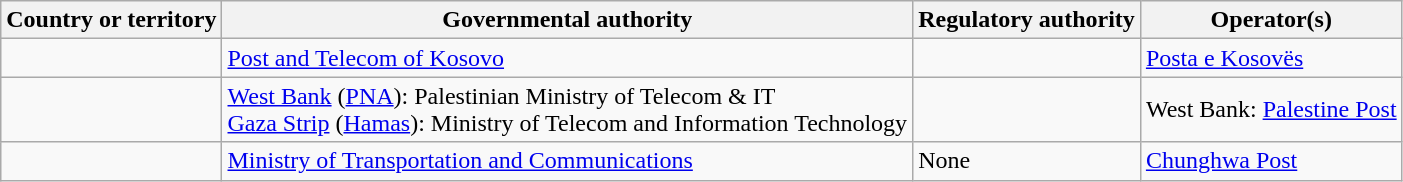<table class="wikitable">
<tr>
<th>Country or territory</th>
<th>Governmental authority</th>
<th>Regulatory authority</th>
<th>Operator(s)</th>
</tr>
<tr>
<td></td>
<td><a href='#'>Post and Telecom of Kosovo</a></td>
<td></td>
<td><a href='#'>Posta e Kosovës</a></td>
</tr>
<tr>
<td></td>
<td><a href='#'>West Bank</a> (<a href='#'>PNA</a>): Palestinian Ministry of Telecom & IT <br> <a href='#'>Gaza Strip</a> (<a href='#'>Hamas</a>): Ministry of Telecom and Information Technology</td>
<td></td>
<td>West Bank: <a href='#'>Palestine Post</a></td>
</tr>
<tr>
<td></td>
<td><a href='#'>Ministry of Transportation and Communications</a></td>
<td>None</td>
<td><a href='#'>Chunghwa Post</a></td>
</tr>
</table>
